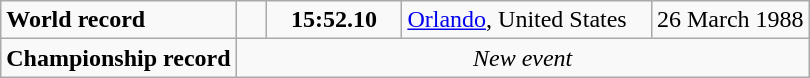<table class="wikitable">
<tr>
<td><strong>World record</strong></td>
<td style="padding-right:1em"></td>
<td style="text-align:center;padding-left:1em; padding-right:1em;"><strong>15:52.10</strong></td>
<td style="padding-right:1em"><a href='#'>Orlando</a>, United States</td>
<td align=right>26 March 1988</td>
</tr>
<tr>
<td><strong>Championship record</strong></td>
<td colspan="5" style="text-align:center;"><em>New event</em></td>
</tr>
</table>
